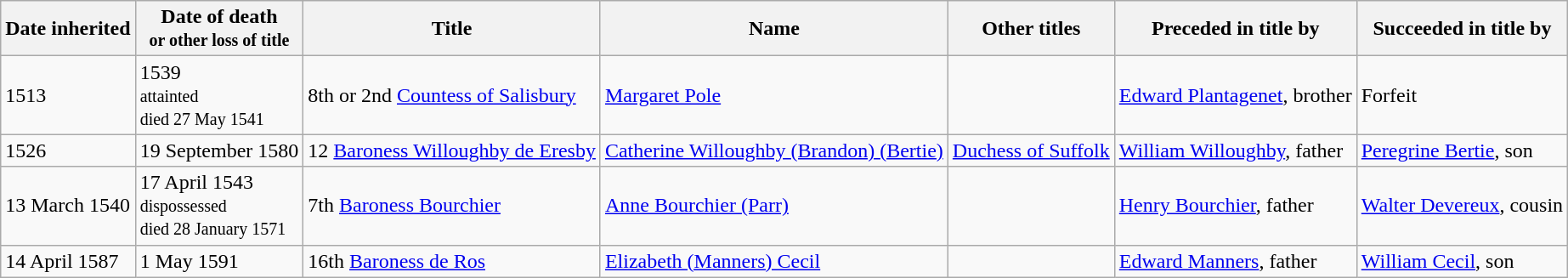<table Class="wikitable" align="center">
<tr>
<th>Date inherited</th>
<th>Date of death<br><small>or other loss of title</small></th>
<th>Title</th>
<th>Name</th>
<th>Other titles</th>
<th>Preceded in title by</th>
<th>Succeeded in title by</th>
</tr>
<tr>
<td>1513</td>
<td>1539<br><small>attainted<br>died 27 May 1541</small></td>
<td>8th or 2nd <a href='#'>Countess of Salisbury</a></td>
<td><a href='#'>Margaret Pole</a></td>
<td></td>
<td><a href='#'>Edward Plantagenet</a>, brother</td>
<td>Forfeit</td>
</tr>
<tr>
<td>1526</td>
<td>19 September 1580</td>
<td>12 <a href='#'>Baroness Willoughby de Eresby</a></td>
<td><a href='#'>Catherine Willoughby (Brandon) (Bertie)</a></td>
<td><a href='#'>Duchess of Suffolk</a></td>
<td><a href='#'>William Willoughby</a>, father</td>
<td><a href='#'>Peregrine Bertie</a>, son</td>
</tr>
<tr>
<td>13 March 1540</td>
<td>17 April 1543<br><small>dispossessed<br>died 28 January 1571</small></td>
<td>7th <a href='#'>Baroness Bourchier</a></td>
<td><a href='#'>Anne Bourchier (Parr)</a></td>
<td></td>
<td><a href='#'>Henry Bourchier</a>, father</td>
<td><a href='#'>Walter Devereux</a>, cousin</td>
</tr>
<tr>
<td>14 April 1587</td>
<td>1 May 1591</td>
<td>16th <a href='#'>Baroness de Ros</a></td>
<td><a href='#'>Elizabeth (Manners) Cecil</a></td>
<td></td>
<td><a href='#'>Edward Manners</a>, father</td>
<td><a href='#'>William Cecil</a>, son</td>
</tr>
</table>
